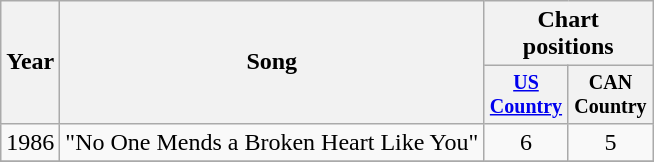<table class="wikitable" style="text-align:center;">
<tr>
<th rowspan="2">Year</th>
<th rowspan="2">Song</th>
<th colspan="2">Chart positions</th>
</tr>
<tr style="font-size:smaller;">
<th width="50"><a href='#'>US Country</a></th>
<th width="50">CAN Country</th>
</tr>
<tr>
<td>1986</td>
<td align="left">"No One Mends a Broken Heart Like You"</td>
<td>6</td>
<td>5</td>
</tr>
<tr>
</tr>
</table>
